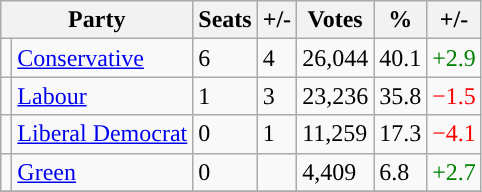<table class="wikitable">
<tr>
<th colspan="2">Party</th>
<th>Seats</th>
<th>+/-</th>
<th>Votes</th>
<th>%</th>
<th>+/-</th>
</tr>
<tr>
<td style="background-color: "></td>
<td><a href='#'>Conservative</a></td>
<td>6</td>
<td> 4</td>
<td>26,044</td>
<td>40.1</td>
<td style="color:green">+2.9</td>
</tr>
<tr>
<td style="background-color: "></td>
<td><a href='#'>Labour</a></td>
<td>1</td>
<td> 3</td>
<td>23,236</td>
<td>35.8</td>
<td style="color:red">−1.5</td>
</tr>
<tr>
<td style="background-color: "></td>
<td><a href='#'>Liberal Democrat</a></td>
<td>0</td>
<td> 1</td>
<td>11,259</td>
<td>17.3</td>
<td style="color:red">−4.1</td>
</tr>
<tr>
<td style="background-color: "></td>
<td><a href='#'>Green</a></td>
<td>0</td>
<td></td>
<td>4,409</td>
<td>6.8</td>
<td style="color:green">+2.7</td>
</tr>
<tr>
</tr>
</table>
